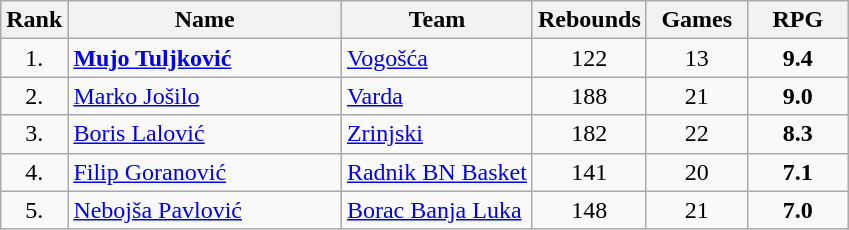<table class="wikitable" style="text-align: center;">
<tr>
<th>Rank</th>
<th width="175">Name</th>
<th width="120">Team</th>
<th width="60">Rebounds</th>
<th width="60">Games</th>
<th width="60">RPG</th>
</tr>
<tr>
<td>1.</td>
<td align="left"> <strong><a href='#'>Mujo Tuljković</a></strong></td>
<td align="left"><a href='#'>Vogošća</a></td>
<td>122</td>
<td>13</td>
<td><strong>9.4</strong></td>
</tr>
<tr>
<td>2.</td>
<td align="left"> <a href='#'>Marko Jošilo</a></td>
<td align="left"><a href='#'>Varda</a></td>
<td>188</td>
<td>21</td>
<td><strong>9.0</strong></td>
</tr>
<tr>
<td>3.</td>
<td align="left"> <a href='#'>Boris Lalović</a></td>
<td align="left"><a href='#'>Zrinjski</a></td>
<td>182</td>
<td>22</td>
<td><strong>8.3</strong></td>
</tr>
<tr>
<td>4.</td>
<td align="left"> <a href='#'>Filip Goranović</a></td>
<td align="left"><a href='#'>Radnik BN Basket</a></td>
<td>141</td>
<td>20</td>
<td><strong>7.1</strong></td>
</tr>
<tr>
<td>5.</td>
<td align="left"> <a href='#'>Nebojša Pavlović</a></td>
<td align="left"><a href='#'>Borac Banja Luka</a></td>
<td>148</td>
<td>21</td>
<td><strong>7.0</strong></td>
</tr>
</table>
